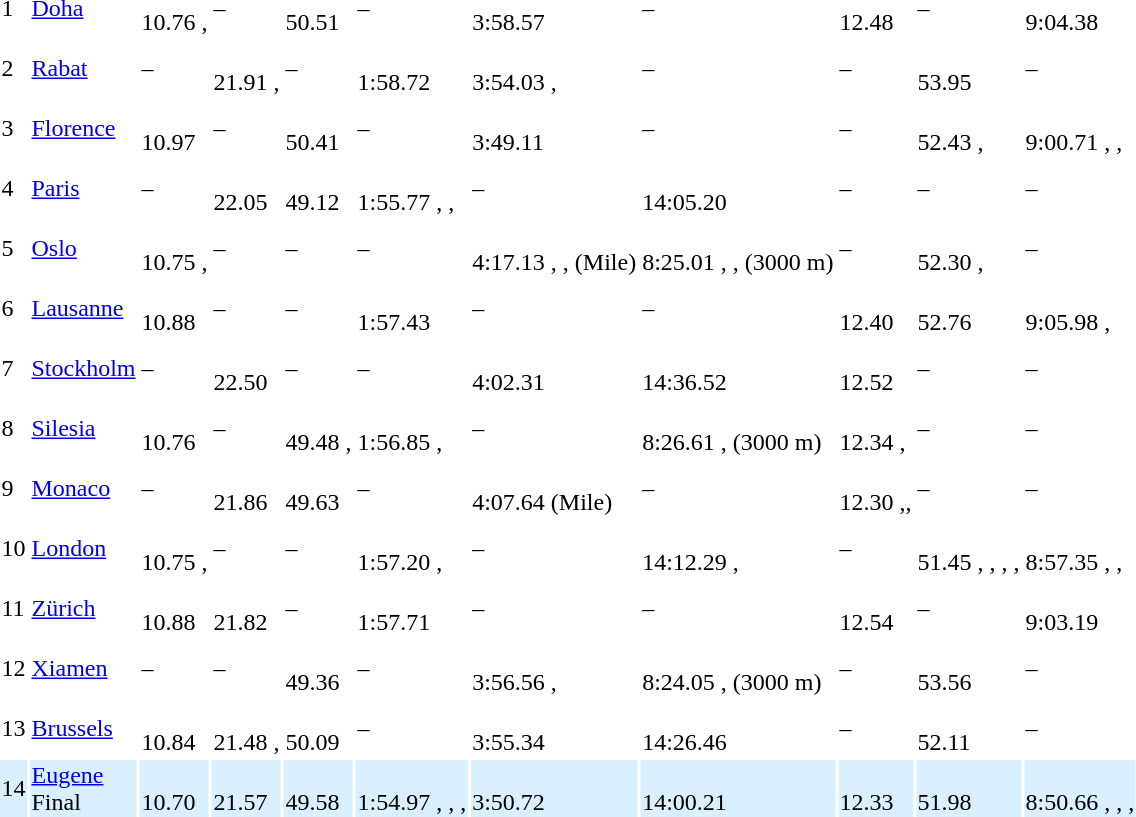<table>
<tr>
<td>1</td>
<td><a href='#'>Doha</a></td>
<td><br>10.76 , </td>
<td>–</td>
<td><br>50.51</td>
<td>–</td>
<td><br>3:58.57 </td>
<td>–</td>
<td><br>12.48 </td>
<td>–</td>
<td><br>9:04.38 </td>
</tr>
<tr>
<td>2</td>
<td><a href='#'>Rabat</a></td>
<td>–</td>
<td><br>21.91 , </td>
<td>–</td>
<td><br>1:58.72 </td>
<td><br>3:54.03 , </td>
<td>–</td>
<td>–</td>
<td><br>53.95 </td>
<td>–</td>
</tr>
<tr>
<td>3</td>
<td><a href='#'>Florence</a></td>
<td><br>10.97</td>
<td>–</td>
<td><br>50.41 </td>
<td>–</td>
<td><br>3:49.11 </td>
<td>–</td>
<td>–</td>
<td><br>52.43 , </td>
<td><br>9:00.71 , , </td>
</tr>
<tr>
<td>4</td>
<td><a href='#'>Paris</a></td>
<td>–</td>
<td><br>22.05 </td>
<td><br>49.12 </td>
<td><br>1:55.77 , , </td>
<td>–</td>
<td><br>14:05.20 </td>
<td>–</td>
<td>–</td>
<td>–</td>
</tr>
<tr>
<td>5</td>
<td><a href='#'>Oslo</a></td>
<td><br>10.75 , </td>
<td>–</td>
<td>–</td>
<td>–</td>
<td><br>4:17.13 , ,  (Mile)</td>
<td><br>8:25.01 , ,  (3000 m)</td>
<td>–</td>
<td><br>52.30 , </td>
<td>–</td>
</tr>
<tr>
<td>6</td>
<td><a href='#'>Lausanne</a></td>
<td><br>10.88</td>
<td>–</td>
<td>–</td>
<td><br>1:57.43 </td>
<td>–</td>
<td>–</td>
<td><br>12.40</td>
<td><br>52.76 </td>
<td><br>9:05.98 , </td>
</tr>
<tr>
<td>7</td>
<td><a href='#'>Stockholm</a></td>
<td>–</td>
<td><br>22.50</td>
<td>–</td>
<td>–</td>
<td><br>4:02.31</td>
<td><br>14:36.52 </td>
<td><br>12.52</td>
<td>–</td>
<td>–</td>
</tr>
<tr>
<td>8</td>
<td><a href='#'>Silesia</a></td>
<td><br>10.76</td>
<td>–</td>
<td><br>49.48 , </td>
<td><br>1:56.85 , </td>
<td>–</td>
<td><br>8:26.61 ,  (3000 m)</td>
<td><br>12.34 , </td>
<td>–</td>
<td>–</td>
</tr>
<tr>
<td>9</td>
<td><a href='#'>Monaco</a></td>
<td>–</td>
<td><br>21.86</td>
<td><br>49.63</td>
<td>–</td>
<td><br>4:07.64  (Mile)</td>
<td>–</td>
<td><br>12.30 ,, </td>
<td>–</td>
<td>–</td>
</tr>
<tr>
<td>10</td>
<td><a href='#'>London</a></td>
<td><br>10.75 , </td>
<td>–</td>
<td>–</td>
<td><br>1:57.20 , </td>
<td>–</td>
<td><br>14:12.29 , </td>
<td>–</td>
<td><br>51.45 , , , , </td>
<td><br>8:57.35 , , </td>
</tr>
<tr>
<td>11</td>
<td><a href='#'>Zürich</a></td>
<td><br>10.88</td>
<td><br>21.82</td>
<td>–</td>
<td><br>1:57.71 </td>
<td>–</td>
<td>–</td>
<td><br>12.54</td>
<td>–</td>
<td><br>9:03.19</td>
</tr>
<tr>
<td>12</td>
<td><a href='#'>Xiamen</a></td>
<td>–</td>
<td>–</td>
<td><br>49.36 </td>
<td>–</td>
<td><br>3:56.56 , </td>
<td><br>8:24.05 ,  (3000 m) </td>
<td>–</td>
<td><br>53.56 </td>
<td>–</td>
</tr>
<tr>
<td>13</td>
<td><a href='#'>Brussels</a></td>
<td><br>10.84 </td>
<td><br>21.48 , </td>
<td><br>50.09</td>
<td>–</td>
<td><br>3:55.34 </td>
<td><br>14:26.46</td>
<td>–</td>
<td><br>52.11 </td>
<td>–</td>
</tr>
<tr bgcolor=#DAEFFF>
<td>14</td>
<td><a href='#'>Eugene</a><br>Final</td>
<td><br>10.70</td>
<td><br>21.57 </td>
<td><br>49.58</td>
<td><br>1:54.97 , , , </td>
<td><br>3:50.72 </td>
<td><br>14:00.21 </td>
<td><br>12.33 </td>
<td><br>51.98 </td>
<td><br>8:50.66 , , , </td>
</tr>
<tr>
</tr>
</table>
